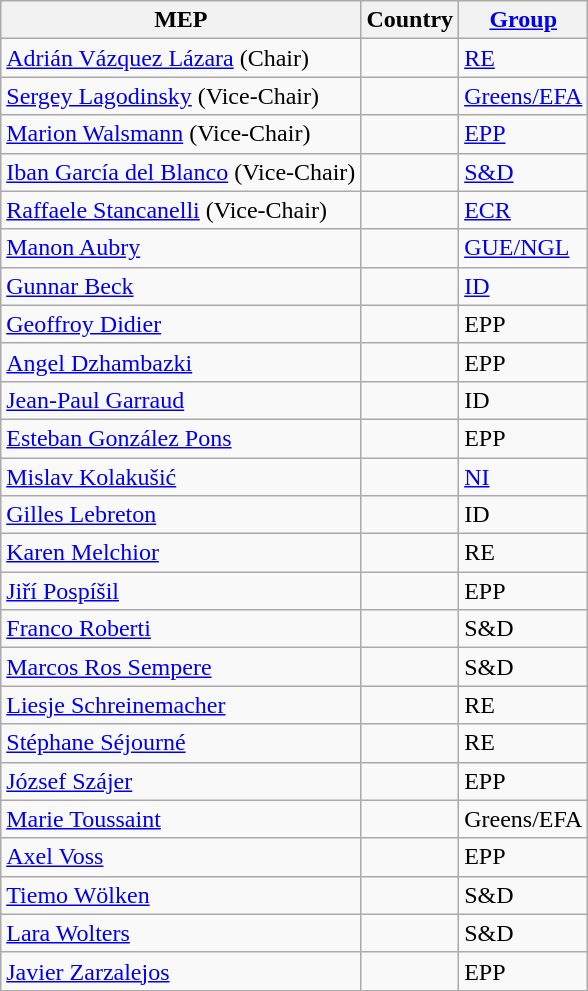<table class="wikitable sortable">
<tr>
<th>MEP</th>
<th>Country</th>
<th><a href='#'>Group</a></th>
</tr>
<tr>
<td><a href='#'>Adrián Vázquez Lázara</a> (Chair)</td>
<td></td>
<td><a href='#'>RE</a></td>
</tr>
<tr>
<td><a href='#'>Sergey Lagodinsky</a> (Vice-Chair)</td>
<td></td>
<td><a href='#'>Greens/EFA</a></td>
</tr>
<tr>
<td><a href='#'>Marion Walsmann</a> (Vice-Chair)</td>
<td></td>
<td><a href='#'>EPP</a></td>
</tr>
<tr>
<td><a href='#'>Iban García del Blanco</a> (Vice-Chair)</td>
<td></td>
<td><a href='#'>S&D</a></td>
</tr>
<tr>
<td><a href='#'>Raffaele Stancanelli</a> (Vice-Chair)</td>
<td></td>
<td><a href='#'>ECR</a></td>
</tr>
<tr>
<td><a href='#'>Manon Aubry</a></td>
<td></td>
<td><a href='#'>GUE/NGL</a></td>
</tr>
<tr>
<td><a href='#'>Gunnar Beck</a></td>
<td></td>
<td><a href='#'>ID</a></td>
</tr>
<tr>
<td><a href='#'>Geoffroy Didier</a></td>
<td></td>
<td>EPP</td>
</tr>
<tr>
<td><a href='#'>Angel Dzhambazki</a></td>
<td></td>
<td>EPP</td>
</tr>
<tr>
<td><a href='#'>Jean-Paul Garraud</a></td>
<td></td>
<td>ID</td>
</tr>
<tr>
<td><a href='#'>Esteban González Pons</a></td>
<td></td>
<td>EPP</td>
</tr>
<tr>
<td><a href='#'>Mislav Kolakušić</a></td>
<td></td>
<td><a href='#'>NI</a></td>
</tr>
<tr>
<td><a href='#'>Gilles Lebreton</a></td>
<td></td>
<td>ID</td>
</tr>
<tr>
<td><a href='#'>Karen Melchior</a></td>
<td></td>
<td>RE</td>
</tr>
<tr>
<td><a href='#'>Jiří Pospíšil</a></td>
<td></td>
<td>EPP</td>
</tr>
<tr>
<td><a href='#'>Franco Roberti</a></td>
<td></td>
<td>S&D</td>
</tr>
<tr>
<td><a href='#'>Marcos Ros Sempere</a></td>
<td></td>
<td>S&D</td>
</tr>
<tr>
<td><a href='#'>Liesje Schreinemacher</a></td>
<td></td>
<td>RE</td>
</tr>
<tr>
<td><a href='#'>Stéphane Séjourné</a></td>
<td></td>
<td>RE</td>
</tr>
<tr>
<td><a href='#'>József Szájer</a></td>
<td></td>
<td>EPP</td>
</tr>
<tr>
<td><a href='#'>Marie Toussaint</a></td>
<td></td>
<td>Greens/EFA</td>
</tr>
<tr>
<td><a href='#'>Axel Voss</a></td>
<td></td>
<td>EPP</td>
</tr>
<tr>
<td><a href='#'>Tiemo Wölken</a></td>
<td></td>
<td>S&D</td>
</tr>
<tr>
<td><a href='#'>Lara Wolters</a></td>
<td></td>
<td>S&D</td>
</tr>
<tr>
<td><a href='#'>Javier Zarzalejos</a></td>
<td></td>
<td>EPP</td>
</tr>
</table>
